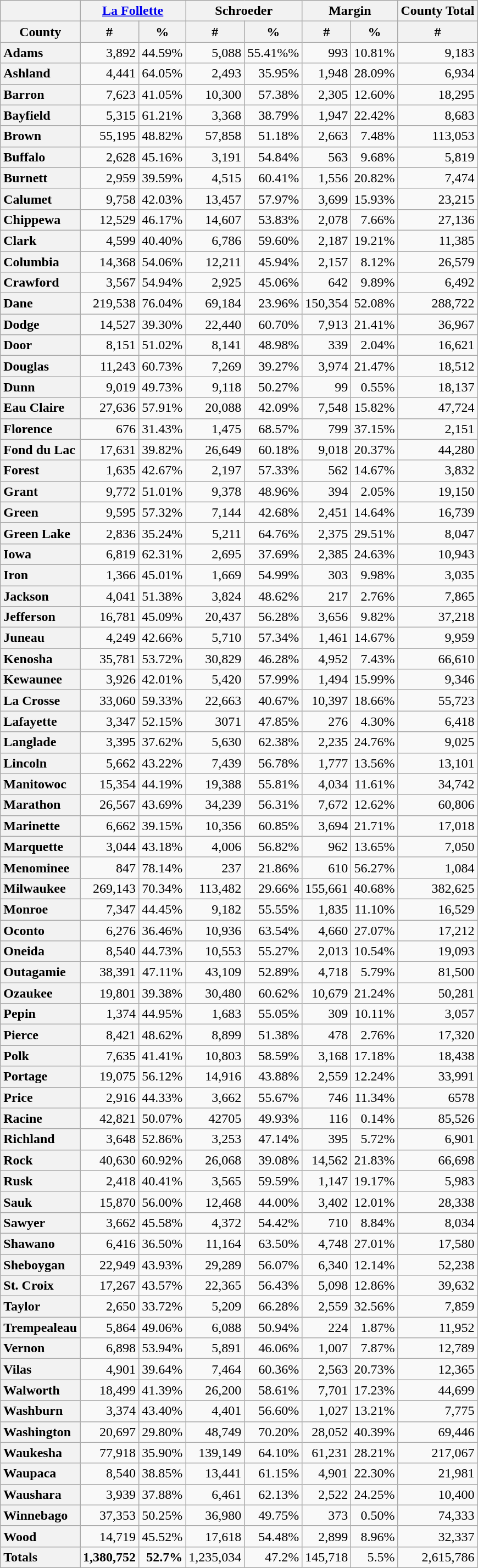<table class="wikitable sortable" style="text-align:right;">
<tr>
<th></th>
<th style="text-align:center;" colspan="2"><a href='#'>La Follette</a><br></th>
<th style="text-align:center;" colspan="2">Schroeder<br></th>
<th style="text-align:center;" colspan="2">Margin</th>
<th style="text-align:center;">County Total</th>
</tr>
<tr>
<th align=center>County</th>
<th style="text-align:center;" data-sort- type="number">#</th>
<th style="text-align:center;" data-sort- type="number">%</th>
<th style="text-align:center;" data-sort- type="number">#</th>
<th style="text-align:center;" data-sort- type="number">%</th>
<th style="text-align:center;" data-sort- type="number">#</th>
<th style="text-align:center;" data-sort- type="number">%</th>
<th style="text-align:center;" data-sort- type="number">#</th>
</tr>
<tr>
<th style="text-align:left;">Adams</th>
<td>3,892</td>
<td>44.59%</td>
<td>5,088</td>
<td>55.41%%</td>
<td>993</td>
<td>10.81%</td>
<td>9,183</td>
</tr>
<tr>
<th style="text-align:left;">Ashland</th>
<td>4,441</td>
<td>64.05%</td>
<td>2,493</td>
<td>35.95%</td>
<td>1,948</td>
<td>28.09%</td>
<td>6,934</td>
</tr>
<tr>
<th style="text-align:left;">Barron</th>
<td>7,623</td>
<td>41.05%</td>
<td>10,300</td>
<td>57.38%</td>
<td>2,305</td>
<td>12.60%</td>
<td>18,295</td>
</tr>
<tr>
<th style="text-align:left;">Bayfield</th>
<td>5,315</td>
<td>61.21%</td>
<td>3,368</td>
<td>38.79%</td>
<td>1,947</td>
<td>22.42%</td>
<td>8,683</td>
</tr>
<tr>
<th style="text-align:left;">Brown</th>
<td>55,195</td>
<td>48.82%</td>
<td>57,858</td>
<td>51.18%</td>
<td>2,663</td>
<td>7.48%</td>
<td>113,053</td>
</tr>
<tr>
<th style="text-align:left;">Buffalo</th>
<td>2,628</td>
<td>45.16%</td>
<td>3,191</td>
<td>54.84%</td>
<td>563</td>
<td>9.68%</td>
<td>5,819</td>
</tr>
<tr>
<th style="text-align:left;">Burnett</th>
<td>2,959</td>
<td>39.59%</td>
<td>4,515</td>
<td>60.41%</td>
<td>1,556</td>
<td>20.82%</td>
<td>7,474</td>
</tr>
<tr>
<th style="text-align:left;">Calumet</th>
<td>9,758</td>
<td>42.03%</td>
<td>13,457</td>
<td>57.97%</td>
<td>3,699</td>
<td>15.93%</td>
<td>23,215</td>
</tr>
<tr>
<th style="text-align:left;">Chippewa</th>
<td>12,529</td>
<td>46.17%</td>
<td>14,607</td>
<td>53.83%</td>
<td>2,078</td>
<td>7.66%</td>
<td>27,136</td>
</tr>
<tr>
<th style="text-align:left;">Clark</th>
<td>4,599</td>
<td>40.40%</td>
<td>6,786</td>
<td>59.60%</td>
<td>2,187</td>
<td>19.21%</td>
<td>11,385</td>
</tr>
<tr>
<th style="text-align:left;">Columbia</th>
<td>14,368</td>
<td>54.06%</td>
<td>12,211</td>
<td>45.94%</td>
<td>2,157</td>
<td>8.12%</td>
<td>26,579</td>
</tr>
<tr>
<th style="text-align:left;">Crawford</th>
<td>3,567</td>
<td>54.94%</td>
<td>2,925</td>
<td>45.06%</td>
<td>642</td>
<td>9.89%</td>
<td>6,492</td>
</tr>
<tr }>
<th style="text-align:left;">Dane</th>
<td>219,538</td>
<td>76.04%</td>
<td>69,184</td>
<td>23.96%</td>
<td>150,354</td>
<td>52.08%</td>
<td>288,722</td>
</tr>
<tr>
<th style="text-align:left;">Dodge</th>
<td>14,527</td>
<td>39.30%</td>
<td>22,440</td>
<td>60.70%</td>
<td>7,913</td>
<td>21.41%</td>
<td>36,967</td>
</tr>
<tr>
<th style="text-align:left;">Door</th>
<td>8,151</td>
<td>51.02%</td>
<td>8,141</td>
<td>48.98%</td>
<td>339</td>
<td>2.04%</td>
<td>16,621</td>
</tr>
<tr>
<th style="text-align:left;">Douglas</th>
<td>11,243</td>
<td>60.73%</td>
<td>7,269</td>
<td>39.27%</td>
<td>3,974</td>
<td>21.47%</td>
<td>18,512</td>
</tr>
<tr>
<th style="text-align:left;">Dunn</th>
<td>9,019</td>
<td>49.73%</td>
<td>9,118</td>
<td>50.27%</td>
<td>99</td>
<td>0.55%</td>
<td>18,137</td>
</tr>
<tr>
<th style="text-align:left;">Eau Claire</th>
<td>27,636</td>
<td>57.91%</td>
<td>20,088</td>
<td>42.09%</td>
<td>7,548</td>
<td>15.82%</td>
<td>47,724</td>
</tr>
<tr>
<th style="text-align:left;">Florence</th>
<td>676</td>
<td>31.43%</td>
<td>1,475</td>
<td>68.57%</td>
<td>799</td>
<td>37.15%</td>
<td>2,151</td>
</tr>
<tr>
<th style="text-align:left;">Fond du Lac</th>
<td>17,631</td>
<td>39.82%</td>
<td>26,649</td>
<td>60.18%</td>
<td>9,018</td>
<td>20.37%</td>
<td>44,280</td>
</tr>
<tr>
<th style="text-align:left;">Forest</th>
<td>1,635</td>
<td>42.67%</td>
<td>2,197</td>
<td>57.33%</td>
<td>562</td>
<td>14.67%</td>
<td>3,832</td>
</tr>
<tr>
<th style="text-align:left;">Grant</th>
<td>9,772</td>
<td>51.01%</td>
<td>9,378</td>
<td>48.96%</td>
<td>394</td>
<td>2.05%</td>
<td>19,150</td>
</tr>
<tr>
<th style="text-align:left;">Green</th>
<td>9,595</td>
<td>57.32%</td>
<td>7,144</td>
<td>42.68%</td>
<td>2,451</td>
<td>14.64%</td>
<td>16,739</td>
</tr>
<tr>
<th style="text-align:left;">Green Lake</th>
<td>2,836</td>
<td>35.24%</td>
<td>5,211</td>
<td>64.76%</td>
<td>2,375</td>
<td>29.51%</td>
<td>8,047</td>
</tr>
<tr>
<th style="text-align:left;">Iowa</th>
<td>6,819</td>
<td>62.31%</td>
<td>2,695</td>
<td>37.69%</td>
<td>2,385</td>
<td>24.63%</td>
<td>10,943</td>
</tr>
<tr>
<th style="text-align:left;">Iron</th>
<td>1,366</td>
<td>45.01%</td>
<td>1,669</td>
<td>54.99%</td>
<td>303</td>
<td>9.98%</td>
<td>3,035</td>
</tr>
<tr>
<th style="text-align:left;">Jackson</th>
<td>4,041</td>
<td>51.38%</td>
<td>3,824</td>
<td>48.62%</td>
<td>217</td>
<td>2.76%</td>
<td>7,865</td>
</tr>
<tr>
<th style="text-align:left;">Jefferson</th>
<td>16,781</td>
<td>45.09%</td>
<td>20,437</td>
<td>56.28%</td>
<td>3,656</td>
<td>9.82%</td>
<td>37,218</td>
</tr>
<tr>
<th style="text-align:left;">Juneau</th>
<td>4,249</td>
<td>42.66%</td>
<td>5,710</td>
<td>57.34%</td>
<td>1,461</td>
<td>14.67%</td>
<td>9,959</td>
</tr>
<tr>
<th style="text-align:left;">Kenosha</th>
<td>35,781</td>
<td>53.72%</td>
<td>30,829</td>
<td>46.28%</td>
<td>4,952</td>
<td>7.43%</td>
<td>66,610</td>
</tr>
<tr>
<th style="text-align:left;">Kewaunee</th>
<td>3,926</td>
<td>42.01%</td>
<td>5,420</td>
<td>57.99%</td>
<td>1,494</td>
<td>15.99%</td>
<td>9,346</td>
</tr>
<tr>
<th style="text-align:left;">La Crosse</th>
<td>33,060</td>
<td>59.33%</td>
<td>22,663</td>
<td>40.67%</td>
<td>10,397</td>
<td>18.66%</td>
<td>55,723</td>
</tr>
<tr>
<th style="text-align:left;">Lafayette</th>
<td>3,347</td>
<td>52.15%</td>
<td>3071</td>
<td>47.85%</td>
<td>276</td>
<td>4.30%</td>
<td>6,418</td>
</tr>
<tr>
<th style="text-align:left;">Langlade</th>
<td>3,395</td>
<td>37.62%</td>
<td>5,630</td>
<td>62.38%</td>
<td>2,235</td>
<td>24.76%</td>
<td>9,025</td>
</tr>
<tr>
<th style="text-align:left;">Lincoln</th>
<td>5,662</td>
<td>43.22%</td>
<td>7,439</td>
<td>56.78%</td>
<td>1,777</td>
<td>13.56%</td>
<td>13,101</td>
</tr>
<tr>
<th style="text-align:left;">Manitowoc</th>
<td>15,354</td>
<td>44.19%</td>
<td>19,388</td>
<td>55.81%</td>
<td>4,034</td>
<td>11.61%</td>
<td>34,742</td>
</tr>
<tr>
<th style="text-align:left;">Marathon</th>
<td>26,567</td>
<td>43.69%</td>
<td>34,239</td>
<td>56.31%</td>
<td>7,672</td>
<td>12.62%</td>
<td>60,806</td>
</tr>
<tr>
<th style="text-align:left;">Marinette</th>
<td>6,662</td>
<td>39.15%</td>
<td>10,356</td>
<td>60.85%</td>
<td>3,694</td>
<td>21.71%</td>
<td>17,018</td>
</tr>
<tr>
<th style="text-align:left;">Marquette</th>
<td>3,044</td>
<td>43.18%</td>
<td>4,006</td>
<td>56.82%</td>
<td>962</td>
<td>13.65%</td>
<td>7,050</td>
</tr>
<tr>
<th style="text-align:left;">Menominee</th>
<td>847</td>
<td>78.14%</td>
<td>237</td>
<td>21.86%</td>
<td>610</td>
<td>56.27%</td>
<td>1,084</td>
</tr>
<tr>
<th style="text-align:left;">Milwaukee</th>
<td>269,143</td>
<td>70.34%</td>
<td>113,482</td>
<td>29.66%</td>
<td>155,661</td>
<td>40.68%</td>
<td>382,625</td>
</tr>
<tr>
<th style="text-align:left;">Monroe</th>
<td>7,347</td>
<td>44.45%</td>
<td>9,182</td>
<td>55.55%</td>
<td>1,835</td>
<td>11.10%</td>
<td>16,529</td>
</tr>
<tr>
<th style="text-align:left;">Oconto</th>
<td>6,276</td>
<td>36.46%</td>
<td>10,936</td>
<td>63.54%</td>
<td>4,660</td>
<td>27.07%</td>
<td>17,212</td>
</tr>
<tr>
<th style="text-align:left;">Oneida</th>
<td>8,540</td>
<td>44.73%</td>
<td>10,553</td>
<td>55.27%</td>
<td>2,013</td>
<td>10.54%</td>
<td>19,093</td>
</tr>
<tr>
<th style="text-align:left;">Outagamie</th>
<td>38,391</td>
<td>47.11%</td>
<td>43,109</td>
<td>52.89%</td>
<td>4,718</td>
<td>5.79%</td>
<td>81,500</td>
</tr>
<tr>
<th style="text-align:left;">Ozaukee</th>
<td>19,801</td>
<td>39.38%</td>
<td>30,480</td>
<td>60.62%</td>
<td>10,679</td>
<td>21.24%</td>
<td>50,281</td>
</tr>
<tr>
<th style="text-align:left;">Pepin</th>
<td>1,374</td>
<td>44.95%</td>
<td>1,683</td>
<td>55.05%</td>
<td>309</td>
<td>10.11%</td>
<td>3,057</td>
</tr>
<tr>
<th style="text-align:left;">Pierce</th>
<td>8,421</td>
<td>48.62%</td>
<td>8,899</td>
<td>51.38%</td>
<td>478</td>
<td>2.76%</td>
<td>17,320</td>
</tr>
<tr>
<th style="text-align:left;">Polk</th>
<td>7,635</td>
<td>41.41%</td>
<td>10,803</td>
<td>58.59%</td>
<td>3,168</td>
<td>17.18%</td>
<td>18,438</td>
</tr>
<tr>
<th style="text-align:left;">Portage</th>
<td>19,075</td>
<td>56.12%</td>
<td>14,916</td>
<td>43.88%</td>
<td>2,559</td>
<td>12.24%</td>
<td>33,991</td>
</tr>
<tr>
<th style="text-align:left;">Price</th>
<td>2,916</td>
<td>44.33%</td>
<td>3,662</td>
<td>55.67%</td>
<td>746</td>
<td>11.34%</td>
<td>6578</td>
</tr>
<tr>
<th style="text-align:left;">Racine</th>
<td>42,821</td>
<td>50.07%</td>
<td>42705</td>
<td>49.93%</td>
<td>116</td>
<td>0.14%</td>
<td>85,526</td>
</tr>
<tr>
<th style="text-align:left;">Richland</th>
<td>3,648</td>
<td>52.86%</td>
<td>3,253</td>
<td>47.14%</td>
<td>395</td>
<td>5.72%</td>
<td>6,901</td>
</tr>
<tr>
<th style="text-align:left;">Rock</th>
<td>40,630</td>
<td>60.92%</td>
<td>26,068</td>
<td>39.08%</td>
<td>14,562</td>
<td>21.83%</td>
<td>66,698</td>
</tr>
<tr>
<th style="text-align:left;">Rusk</th>
<td>2,418</td>
<td>40.41%</td>
<td>3,565</td>
<td>59.59%</td>
<td>1,147</td>
<td>19.17%</td>
<td>5,983</td>
</tr>
<tr>
<th style="text-align:left;">Sauk</th>
<td>15,870</td>
<td>56.00%</td>
<td>12,468</td>
<td>44.00%</td>
<td>3,402</td>
<td>12.01%</td>
<td>28,338</td>
</tr>
<tr>
<th style="text-align:left;">Sawyer</th>
<td>3,662</td>
<td>45.58%</td>
<td>4,372</td>
<td>54.42%</td>
<td>710</td>
<td>8.84%</td>
<td>8,034</td>
</tr>
<tr>
<th style="text-align:left;">Shawano</th>
<td>6,416</td>
<td>36.50%</td>
<td>11,164</td>
<td>63.50%</td>
<td>4,748</td>
<td>27.01%</td>
<td>17,580</td>
</tr>
<tr>
<th style="text-align:left;">Sheboygan</th>
<td>22,949</td>
<td>43.93%</td>
<td>29,289</td>
<td>56.07%</td>
<td>6,340</td>
<td>12.14%</td>
<td>52,238</td>
</tr>
<tr>
<th style="text-align:left;">St. Croix</th>
<td>17,267</td>
<td>43.57%</td>
<td>22,365</td>
<td>56.43%</td>
<td>5,098</td>
<td>12.86%</td>
<td>39,632</td>
</tr>
<tr>
<th style="text-align:left;">Taylor</th>
<td>2,650</td>
<td>33.72%</td>
<td>5,209</td>
<td>66.28%</td>
<td>2,559</td>
<td>32.56%</td>
<td>7,859</td>
</tr>
<tr>
<th style="text-align:left;">Trempealeau</th>
<td>5,864</td>
<td>49.06%</td>
<td>6,088</td>
<td>50.94%</td>
<td>224</td>
<td>1.87%</td>
<td>11,952</td>
</tr>
<tr>
<th style="text-align:left;">Vernon</th>
<td>6,898</td>
<td>53.94%</td>
<td>5,891</td>
<td>46.06%</td>
<td>1,007</td>
<td>7.87%</td>
<td>12,789</td>
</tr>
<tr>
<th style="text-align:left;">Vilas</th>
<td>4,901</td>
<td>39.64%</td>
<td>7,464</td>
<td>60.36%</td>
<td>2,563</td>
<td>20.73%</td>
<td>12,365</td>
</tr>
<tr>
<th style="text-align:left;">Walworth</th>
<td>18,499</td>
<td>41.39%</td>
<td>26,200</td>
<td>58.61%</td>
<td>7,701</td>
<td>17.23%</td>
<td>44,699</td>
</tr>
<tr>
<th style="text-align:left;">Washburn</th>
<td>3,374</td>
<td>43.40%</td>
<td>4,401</td>
<td>56.60%</td>
<td>1,027</td>
<td>13.21%</td>
<td>7,775</td>
</tr>
<tr>
<th style="text-align:left;">Washington</th>
<td>20,697</td>
<td>29.80%</td>
<td>48,749</td>
<td>70.20%</td>
<td>28,052</td>
<td>40.39%</td>
<td>69,446</td>
</tr>
<tr>
<th style="text-align:left;">Waukesha</th>
<td>77,918</td>
<td>35.90%</td>
<td>139,149</td>
<td>64.10%</td>
<td>61,231</td>
<td>28.21%</td>
<td>217,067</td>
</tr>
<tr>
<th style="text-align:left;">Waupaca</th>
<td>8,540</td>
<td>38.85%</td>
<td>13,441</td>
<td>61.15%</td>
<td>4,901</td>
<td>22.30%</td>
<td>21,981</td>
</tr>
<tr>
<th style="text-align:left;">Waushara</th>
<td>3,939</td>
<td>37.88%</td>
<td>6,461</td>
<td>62.13%</td>
<td>2,522</td>
<td>24.25%</td>
<td>10,400</td>
</tr>
<tr>
<th style="text-align:left;">Winnebago</th>
<td>37,353</td>
<td>50.25%</td>
<td>36,980</td>
<td>49.75%</td>
<td>373</td>
<td>0.50%</td>
<td>74,333</td>
</tr>
<tr>
<th style="text-align:left;">Wood</th>
<td>14,719</td>
<td>45.52%</td>
<td>17,618</td>
<td>54.48%</td>
<td>2,899</td>
<td>8.96%</td>
<td>32,337</td>
</tr>
<tr>
<th style="text-align:left;">Totals</th>
<td><strong>1,380,752</strong></td>
<td><strong>52.7%</strong></td>
<td>1,235,034</td>
<td>47.2%</td>
<td>145,718</td>
<td>5.5%</td>
<td>2,615,786</td>
</tr>
</table>
